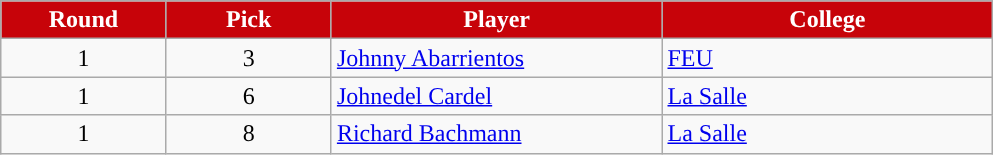<table class="wikitable sortable sortable">
<tr>
<th width="10%" style="background:#C70309; color:#FFFFFF; ">Round</th>
<th width="10%" style="background:#C70309; color:#FFFFFF; ">Pick</th>
<th width="20%" style="background:#C70309; color:#FFFFFF; ">Player</th>
<th width="20%" style="background:#C70309; color:#FFFFFF; ">College</th>
</tr>
<tr>
<td align="center">1</td>
<td align="center">3</td>
<td><a href='#'>Johnny Abarrientos</a></td>
<td><a href='#'>FEU</a></td>
</tr>
<tr>
<td align="center">1</td>
<td align="center">6</td>
<td><a href='#'>Johnedel Cardel</a></td>
<td><a href='#'>La Salle</a></td>
</tr>
<tr>
<td align="center">1</td>
<td align="center">8</td>
<td><a href='#'>Richard Bachmann</a></td>
<td><a href='#'>La Salle</a></td>
</tr>
</table>
